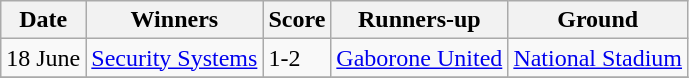<table class="wikitable">
<tr>
<th>Date</th>
<th>Winners</th>
<th>Score</th>
<th>Runners-up</th>
<th>Ground</th>
</tr>
<tr>
<td>18 June</td>
<td><a href='#'>Security Systems</a></td>
<td>1-2</td>
<td><a href='#'>Gaborone United</a></td>
<td><a href='#'>National Stadium</a></td>
</tr>
<tr>
</tr>
</table>
